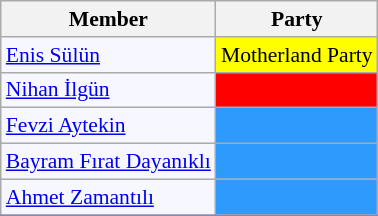<table class=wikitable style="border:1px solid #8888aa; background-color:#f7f8ff; padding:0px; font-size:90%;">
<tr>
<th>Member</th>
<th>Party</th>
</tr>
<tr>
<td><a href='#'>Enis Sülün</a></td>
<td style="background: #ffff00">Motherland Party</td>
</tr>
<tr>
<td><a href='#'>Nihan İlgün</a></td>
<td style="background: #ff0000"></td>
</tr>
<tr>
<td><a href='#'>Fevzi Aytekin</a></td>
<td style="background: #2E9AFE"></td>
</tr>
<tr>
<td><a href='#'>Bayram Fırat Dayanıklı</a></td>
<td style="background: #2E9AFE"></td>
</tr>
<tr>
<td><a href='#'>Ahmet Zamantılı</a></td>
<td style="background: #2E9AFE"></td>
</tr>
<tr>
</tr>
</table>
